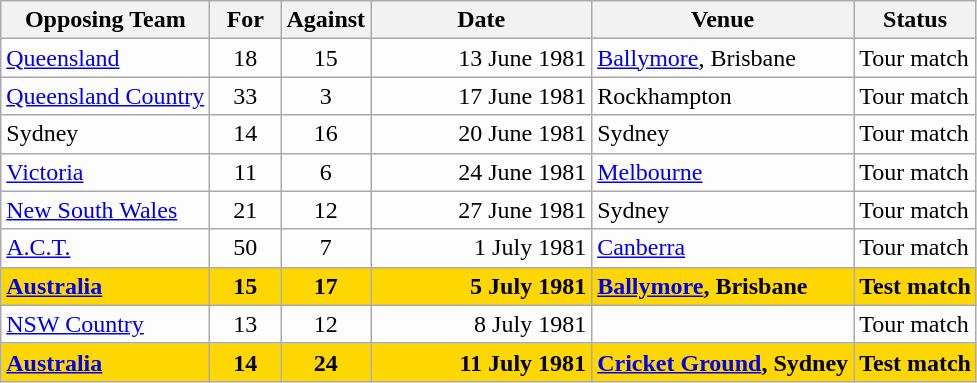<table class=wikitable>
<tr>
<th>Opposing Team</th>
<th>For</th>
<th>Against</th>
<th>Date</th>
<th>Venue</th>
<th>Status</th>
</tr>
<tr bgcolor=#fdfdfd>
<td><a href='#'>Queensland</a></td>
<td align=center width=40>18</td>
<td align=center width=40>15</td>
<td width=140 align=right>13 June 1981</td>
<td><a href='#'>Ballymore</a>, Brisbane</td>
<td>Tour match</td>
</tr>
<tr bgcolor=#fdfdfd>
<td><a href='#'>Queensland Country</a></td>
<td align=center width=40>33</td>
<td align=center width=40>3</td>
<td width=140 align=right>17 June 1981</td>
<td>Rockhampton</td>
<td>Tour match</td>
</tr>
<tr bgcolor=#fdfdfd>
<td>Sydney</td>
<td align=center width=40>14</td>
<td align=center width=40>16</td>
<td width=140 align=right>20 June 1981</td>
<td>Sydney</td>
<td>Tour match</td>
</tr>
<tr bgcolor=#fdfdfd>
<td><a href='#'>Victoria</a></td>
<td align=center width=40>11</td>
<td align=center width=40>6</td>
<td width=140 align=right>24 June 1981</td>
<td><a href='#'>Melbourne</a></td>
<td>Tour match</td>
</tr>
<tr bgcolor=#fdfdfd>
<td><a href='#'>New South Wales</a></td>
<td align=center width=40>21</td>
<td align=center width=40>12</td>
<td width=140 align=right>27 June 1981</td>
<td>Sydney</td>
<td>Tour match</td>
</tr>
<tr bgcolor=#fdfdfd>
<td><a href='#'>A.C.T.</a></td>
<td align=center width=40>50</td>
<td align=center width=40>7</td>
<td width=140 align=right>1 July 1981</td>
<td><a href='#'>Canberra</a></td>
<td>Tour match</td>
</tr>
<tr bgcolor=gold>
<td><strong><a href='#'>Australia</a></strong></td>
<td align=center width=40><strong>15</strong></td>
<td align=center width=40><strong>17</strong></td>
<td width=140 align=right><strong>5 July 1981</strong></td>
<td><strong><a href='#'>Ballymore</a>, Brisbane</strong></td>
<td><strong>Test match</strong></td>
</tr>
<tr bgcolor=#fdfdfd>
<td><a href='#'>NSW Country</a></td>
<td align=center width=40>13</td>
<td align=center width=40>12</td>
<td width=140 align=right>8 July 1981</td>
<td></td>
<td>Tour match</td>
</tr>
<tr bgcolor=gold>
<td><strong><a href='#'>Australia</a></strong></td>
<td align=center width=40><strong>14</strong></td>
<td align=center width=40><strong>24</strong></td>
<td width=140 align=right><strong>11 July 1981</strong></td>
<td><strong><a href='#'>Cricket Ground</a>, Sydney</strong></td>
<td><strong>Test match</strong></td>
</tr>
</table>
